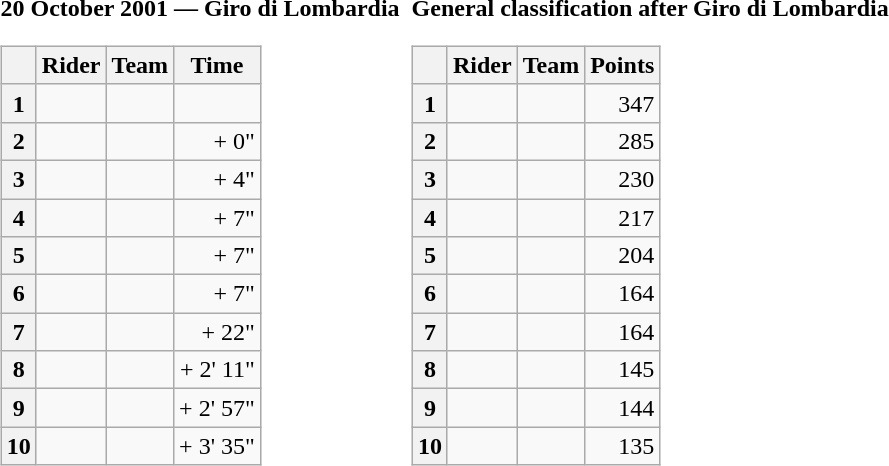<table>
<tr>
<td><strong>20 October 2001 — Giro di Lombardia </strong><br><table class="wikitable">
<tr>
<th></th>
<th>Rider</th>
<th>Team</th>
<th>Time</th>
</tr>
<tr>
<th>1</th>
<td></td>
<td></td>
<td align="right"></td>
</tr>
<tr>
<th>2</th>
<td></td>
<td></td>
<td align="right">+ 0"</td>
</tr>
<tr>
<th>3</th>
<td></td>
<td></td>
<td align="right">+ 4"</td>
</tr>
<tr>
<th>4</th>
<td></td>
<td></td>
<td align="right">+ 7"</td>
</tr>
<tr>
<th>5</th>
<td></td>
<td></td>
<td align="right">+ 7"</td>
</tr>
<tr>
<th>6</th>
<td></td>
<td></td>
<td align="right">+ 7"</td>
</tr>
<tr>
<th>7</th>
<td></td>
<td></td>
<td align="right">+ 22"</td>
</tr>
<tr>
<th>8</th>
<td></td>
<td></td>
<td align="right">+ 2' 11"</td>
</tr>
<tr>
<th>9</th>
<td></td>
<td></td>
<td align="right">+ 2' 57"</td>
</tr>
<tr>
<th>10</th>
<td></td>
<td></td>
<td align="right">+ 3' 35"</td>
</tr>
</table>
</td>
<td></td>
<td><strong>General classification after Giro di Lombardia</strong><br><table class="wikitable">
<tr>
<th></th>
<th>Rider</th>
<th>Team</th>
<th>Points</th>
</tr>
<tr>
<th>1</th>
<td> </td>
<td></td>
<td align="right">347</td>
</tr>
<tr>
<th>2</th>
<td></td>
<td></td>
<td align="right">285</td>
</tr>
<tr>
<th>3</th>
<td></td>
<td></td>
<td align="right">230</td>
</tr>
<tr>
<th>4</th>
<td></td>
<td></td>
<td align="right">217</td>
</tr>
<tr>
<th>5</th>
<td></td>
<td></td>
<td align="right">204</td>
</tr>
<tr>
<th>6</th>
<td></td>
<td></td>
<td align="right">164</td>
</tr>
<tr>
<th>7</th>
<td></td>
<td></td>
<td align="right">164</td>
</tr>
<tr>
<th>8</th>
<td></td>
<td></td>
<td align="right">145</td>
</tr>
<tr>
<th>9</th>
<td></td>
<td></td>
<td align="right">144</td>
</tr>
<tr>
<th>10</th>
<td></td>
<td></td>
<td align="right">135</td>
</tr>
</table>
</td>
</tr>
</table>
